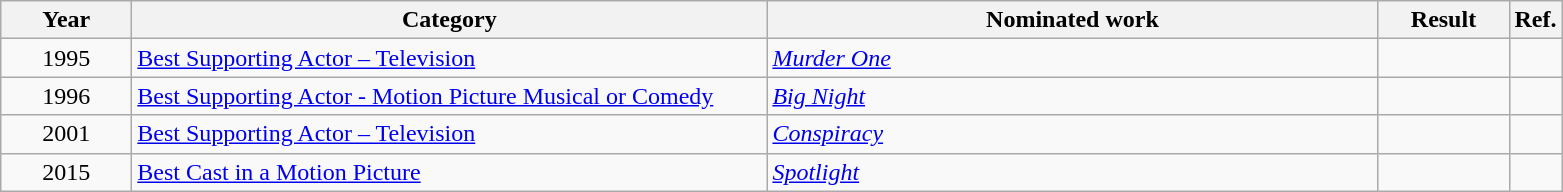<table class=wikitable>
<tr>
<th scope="col" style="width:5em;">Year</th>
<th scope="col" style="width:26em;">Category</th>
<th scope="col" style="width:25em;">Nominated work</th>
<th scope="col" style="width:5em;">Result</th>
<th>Ref.</th>
</tr>
<tr>
<td style="text-align:center;">1995</td>
<td><a href='#'>Best Supporting Actor – Television</a></td>
<td><em><a href='#'>Murder One</a></em></td>
<td></td>
<td></td>
</tr>
<tr>
<td style="text-align:center;">1996</td>
<td><a href='#'>Best Supporting Actor - Motion Picture Musical or Comedy</a></td>
<td><em><a href='#'>Big Night</a></em></td>
<td></td>
<td></td>
</tr>
<tr>
<td style="text-align:center;">2001</td>
<td><a href='#'>Best Supporting Actor – Television</a></td>
<td><em><a href='#'>Conspiracy</a></em></td>
<td></td>
<td></td>
</tr>
<tr>
<td style="text-align:center;">2015</td>
<td><a href='#'>Best Cast in a Motion Picture</a></td>
<td><em><a href='#'>Spotlight</a></em></td>
<td></td>
<td></td>
</tr>
</table>
